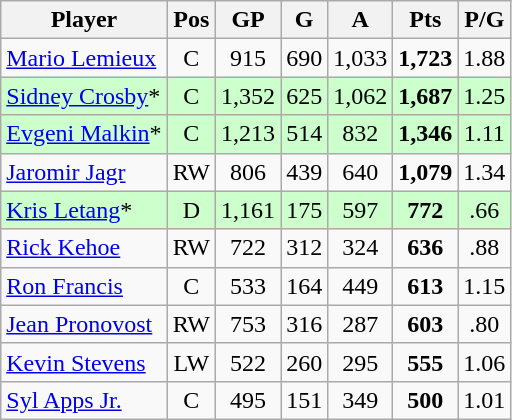<table class="wikitable" style="text-align:center;">
<tr>
<th>Player</th>
<th>Pos</th>
<th>GP</th>
<th>G</th>
<th>A</th>
<th>Pts</th>
<th>P/G</th>
</tr>
<tr>
<td style="text-align:left;"><a href='#'>Mario Lemieux</a></td>
<td>C</td>
<td>915</td>
<td>690</td>
<td>1,033</td>
<td><strong>1,723</strong></td>
<td>1.88</td>
</tr>
<tr style="background:#cfc;">
<td style="text-align:left;"><a href='#'>Sidney Crosby</a>*</td>
<td>C</td>
<td>1,352</td>
<td>625</td>
<td>1,062</td>
<td><strong>1,687</strong></td>
<td>1.25</td>
</tr>
<tr style="background:#cfc;">
<td style="text-align:left;"><a href='#'>Evgeni Malkin</a>*</td>
<td>C</td>
<td>1,213</td>
<td>514</td>
<td>832</td>
<td><strong>1,346</strong></td>
<td>1.11</td>
</tr>
<tr>
<td style="text-align:left;"><a href='#'>Jaromir Jagr</a></td>
<td>RW</td>
<td>806</td>
<td>439</td>
<td>640</td>
<td><strong>1,079</strong></td>
<td>1.34</td>
</tr>
<tr style="background:#cfc;">
<td style="text-align:left;"><a href='#'>Kris Letang</a>*</td>
<td>D</td>
<td>1,161</td>
<td>175</td>
<td>597</td>
<td><strong>772</strong></td>
<td>.66</td>
</tr>
<tr>
<td style="text-align:left;"><a href='#'>Rick Kehoe</a></td>
<td>RW</td>
<td>722</td>
<td>312</td>
<td>324</td>
<td><strong>636</strong></td>
<td>.88</td>
</tr>
<tr>
<td style="text-align:left;"><a href='#'>Ron Francis</a></td>
<td>C</td>
<td>533</td>
<td>164</td>
<td>449</td>
<td><strong>613</strong></td>
<td>1.15</td>
</tr>
<tr>
<td style="text-align:left;"><a href='#'>Jean Pronovost</a></td>
<td>RW</td>
<td>753</td>
<td>316</td>
<td>287</td>
<td><strong>603</strong></td>
<td>.80</td>
</tr>
<tr>
<td style="text-align:left;"><a href='#'>Kevin Stevens</a></td>
<td>LW</td>
<td>522</td>
<td>260</td>
<td>295</td>
<td><strong>555</strong></td>
<td>1.06</td>
</tr>
<tr>
<td style="text-align:left;"><a href='#'>Syl Apps Jr.</a></td>
<td>C</td>
<td>495</td>
<td>151</td>
<td>349</td>
<td><strong>500</strong></td>
<td>1.01</td>
</tr>
</table>
